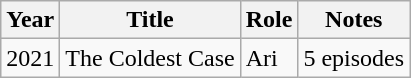<table class="wikitable">
<tr>
<th>Year</th>
<th>Title</th>
<th>Role</th>
<th>Notes</th>
</tr>
<tr>
<td>2021</td>
<td>The Coldest Case</td>
<td>Ari</td>
<td>5 episodes </td>
</tr>
</table>
